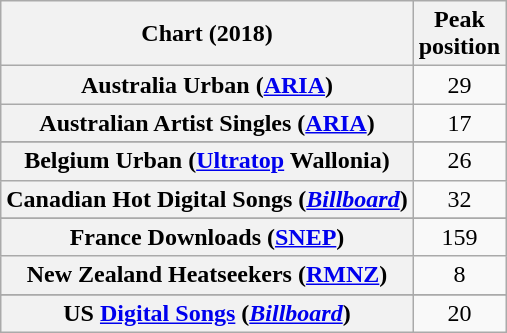<table class="wikitable sortable plainrowheaders" style="text-align:center">
<tr>
<th scope="col">Chart (2018)</th>
<th scope="col">Peak<br> position</th>
</tr>
<tr>
<th scope="row">Australia Urban (<a href='#'>ARIA</a>)</th>
<td>29</td>
</tr>
<tr>
<th scope="row">Australian Artist Singles (<a href='#'>ARIA</a>)</th>
<td>17</td>
</tr>
<tr>
</tr>
<tr>
<th scope="row">Belgium Urban (<a href='#'>Ultratop</a> Wallonia)</th>
<td>26</td>
</tr>
<tr>
<th scope="row">Canadian Hot Digital Songs (<em><a href='#'>Billboard</a></em>)</th>
<td>32</td>
</tr>
<tr>
</tr>
<tr>
<th scope="row">France Downloads (<a href='#'>SNEP</a>)</th>
<td>159</td>
</tr>
<tr>
<th scope="row">New Zealand Heatseekers (<a href='#'>RMNZ</a>)</th>
<td>8</td>
</tr>
<tr>
</tr>
<tr>
</tr>
<tr>
<th scope="row">US <a href='#'>Digital Songs</a> (<em><a href='#'>Billboard</a></em>)</th>
<td>20</td>
</tr>
</table>
